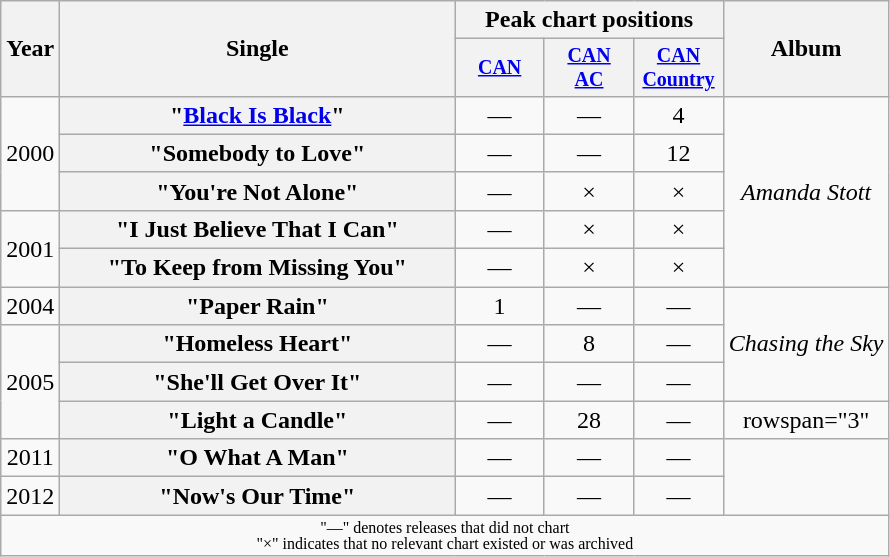<table class="wikitable plainrowheaders" style="text-align:center;">
<tr>
<th rowspan="2">Year</th>
<th rowspan="2" style="width:16em;">Single</th>
<th colspan="3">Peak chart positions</th>
<th rowspan="2">Album</th>
</tr>
<tr style="font-size:smaller;">
<th style="width:4em;"><a href='#'>CAN</a><br></th>
<th style="width:4em;"><a href='#'>CAN<br>AC</a><br></th>
<th style="width:4em;"><a href='#'>CAN Country</a><br></th>
</tr>
<tr>
<td rowspan="3">2000</td>
<th scope="row">"<a href='#'>Black Is Black</a>"</th>
<td>—</td>
<td>—</td>
<td>4</td>
<td rowspan="5"><em>Amanda Stott</em></td>
</tr>
<tr>
<th scope="row">"Somebody to Love"</th>
<td>—</td>
<td>—</td>
<td>12</td>
</tr>
<tr>
<th scope="row">"You're Not Alone"</th>
<td>—</td>
<td>×</td>
<td>×</td>
</tr>
<tr>
<td rowspan="2">2001</td>
<th scope="row">"I Just Believe That I Can"</th>
<td>—</td>
<td>×</td>
<td>×</td>
</tr>
<tr>
<th scope="row">"To Keep from Missing You"</th>
<td>—</td>
<td>×</td>
<td>×</td>
</tr>
<tr>
<td>2004</td>
<th scope="row">"Paper Rain"</th>
<td>1</td>
<td>—</td>
<td>—</td>
<td rowspan="3"><em>Chasing the Sky</em></td>
</tr>
<tr>
<td rowspan="3">2005</td>
<th scope="row">"Homeless Heart"</th>
<td>—</td>
<td>8</td>
<td>—</td>
</tr>
<tr>
<th scope="row">"She'll Get Over It"</th>
<td>—</td>
<td>—</td>
<td>—</td>
</tr>
<tr>
<th scope="row">"Light a Candle"</th>
<td>—</td>
<td>28</td>
<td>—</td>
<td>rowspan="3" </td>
</tr>
<tr>
<td>2011</td>
<th scope="row">"O What A Man"</th>
<td>—</td>
<td>—</td>
<td>—</td>
</tr>
<tr>
<td>2012</td>
<th scope="row">"Now's Our Time" </th>
<td>—</td>
<td>—</td>
<td>—</td>
</tr>
<tr>
<td colspan="6" style="font-size:8pt">"—" denotes releases that did not chart<br>"×" indicates that no relevant chart existed or was archived</td>
</tr>
</table>
